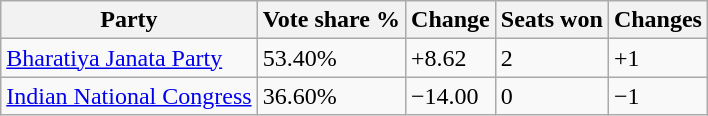<table class="wikitable sortable">
<tr>
<th>Party</th>
<th>Vote share %</th>
<th>Change</th>
<th>Seats won</th>
<th>Changes</th>
</tr>
<tr>
<td><a href='#'>Bharatiya Janata Party</a></td>
<td>53.40%</td>
<td>+8.62</td>
<td>2</td>
<td>+1</td>
</tr>
<tr>
<td><a href='#'>Indian National Congress</a></td>
<td>36.60%</td>
<td>−14.00</td>
<td>0</td>
<td>−1</td>
</tr>
</table>
